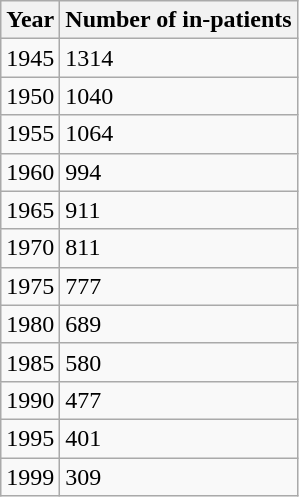<table class="wikitable">
<tr>
<th>Year</th>
<th>Number of in-patients</th>
</tr>
<tr>
<td>1945</td>
<td>1314</td>
</tr>
<tr>
<td>1950</td>
<td>1040</td>
</tr>
<tr>
<td>1955</td>
<td>1064</td>
</tr>
<tr>
<td>1960</td>
<td>994</td>
</tr>
<tr>
<td>1965</td>
<td>911</td>
</tr>
<tr>
<td>1970</td>
<td>811</td>
</tr>
<tr>
<td>1975</td>
<td>777</td>
</tr>
<tr>
<td>1980</td>
<td>689</td>
</tr>
<tr>
<td>1985</td>
<td>580</td>
</tr>
<tr>
<td>1990</td>
<td>477</td>
</tr>
<tr>
<td>1995</td>
<td>401</td>
</tr>
<tr>
<td>1999</td>
<td>309</td>
</tr>
</table>
